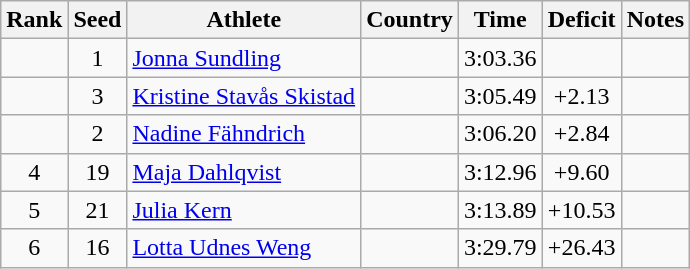<table class="wikitable sortable" style="text-align:center">
<tr>
<th>Rank</th>
<th>Seed</th>
<th>Athlete</th>
<th>Country</th>
<th>Time</th>
<th>Deficit</th>
<th>Notes</th>
</tr>
<tr>
<td></td>
<td>1</td>
<td align=left><a href='#'>Jonna Sundling</a></td>
<td align=left></td>
<td>3:03.36</td>
<td></td>
<td></td>
</tr>
<tr>
<td></td>
<td>3</td>
<td align=left><a href='#'>Kristine Stavås Skistad</a></td>
<td align=left></td>
<td>3:05.49</td>
<td>+2.13</td>
<td></td>
</tr>
<tr>
<td></td>
<td>2</td>
<td align=left><a href='#'>Nadine Fähndrich</a></td>
<td align=left></td>
<td>3:06.20</td>
<td>+2.84</td>
<td></td>
</tr>
<tr>
<td>4</td>
<td>19</td>
<td align=left><a href='#'>Maja Dahlqvist</a></td>
<td align=left></td>
<td>3:12.96</td>
<td>+9.60</td>
<td></td>
</tr>
<tr>
<td>5</td>
<td>21</td>
<td align=left><a href='#'>Julia Kern</a></td>
<td align=left></td>
<td>3:13.89</td>
<td>+10.53</td>
<td></td>
</tr>
<tr>
<td>6</td>
<td>16</td>
<td align=left><a href='#'>Lotta Udnes Weng</a></td>
<td align=left></td>
<td>3:29.79</td>
<td>+26.43</td>
<td></td>
</tr>
</table>
